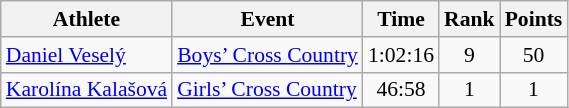<table class="wikitable" border="1" style="font-size:90%">
<tr>
<th>Athlete</th>
<th>Event</th>
<th>Time</th>
<th>Rank</th>
<th>Points</th>
</tr>
<tr>
<td><a href='#'>Daniel Veselý</a></td>
<td><a href='#'>Boys’ Cross Country</a></td>
<td align=center>1:02:16</td>
<td align=center>9</td>
<td align=center>50</td>
</tr>
<tr>
<td><a href='#'>Karolína Kalašová</a></td>
<td><a href='#'>Girls’ Cross Country</a></td>
<td align=center>46:58</td>
<td align=center>1</td>
<td align=center>1</td>
</tr>
</table>
